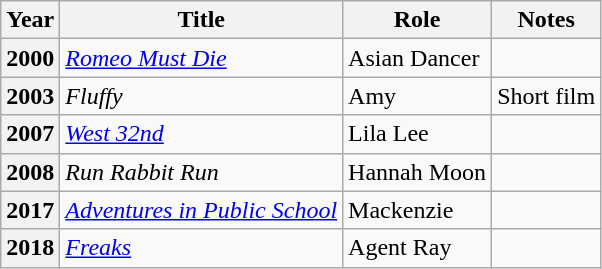<table class="wikitable plainrowheaders sortable">
<tr>
<th scope="col">Year</th>
<th scope="col">Title</th>
<th scope="col">Role</th>
<th scope="col" class="unsortable">Notes</th>
</tr>
<tr>
<th scope="row">2000</th>
<td><em><a href='#'>Romeo Must Die</a></em></td>
<td>Asian Dancer</td>
<td></td>
</tr>
<tr>
<th scope="row">2003</th>
<td><em>Fluffy</em></td>
<td>Amy</td>
<td>Short film</td>
</tr>
<tr>
<th scope="row">2007</th>
<td><em><a href='#'>West 32nd</a></em></td>
<td>Lila Lee</td>
<td></td>
</tr>
<tr>
<th scope="row">2008</th>
<td><em>Run Rabbit Run</em></td>
<td>Hannah Moon</td>
<td></td>
</tr>
<tr>
<th scope="row">2017</th>
<td><em><a href='#'>Adventures in Public School</a></em></td>
<td>Mackenzie</td>
<td></td>
</tr>
<tr>
<th scope="row">2018</th>
<td><em><a href='#'>Freaks</a></em></td>
<td>Agent Ray</td>
<td></td>
</tr>
</table>
